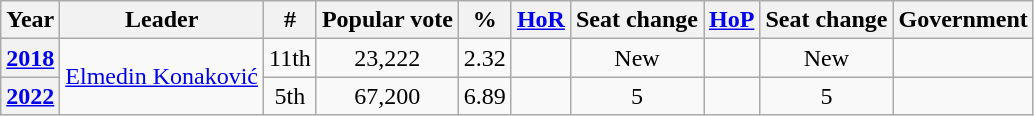<table class="wikitable" style="text-align: center;">
<tr>
<th>Year</th>
<th>Leader</th>
<th>#</th>
<th>Popular vote</th>
<th>%</th>
<th><a href='#'>HoR</a></th>
<th>Seat change</th>
<th><a href='#'>HoP</a></th>
<th>Seat change</th>
<th>Government</th>
</tr>
<tr>
<th><a href='#'>2018</a></th>
<td rowspan=2><a href='#'>Elmedin Konaković</a></td>
<td>11th</td>
<td align=center>23,222</td>
<td>2.32</td>
<td></td>
<td>New</td>
<td></td>
<td>New</td>
<td></td>
</tr>
<tr>
<th><a href='#'>2022</a></th>
<td>5th</td>
<td align=center>67,200</td>
<td>6.89</td>
<td></td>
<td> 5</td>
<td></td>
<td> 5</td>
<td></td>
</tr>
</table>
